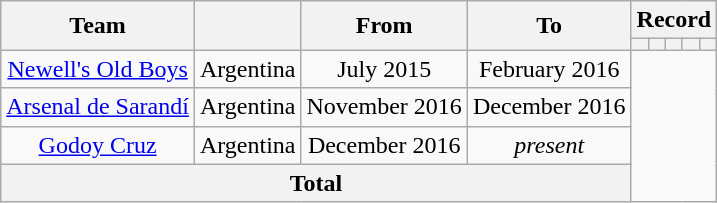<table class="wikitable" style="text-align:center">
<tr>
<th rowspan="2">Team</th>
<th rowspan="2"></th>
<th rowspan="2">From</th>
<th rowspan="2">To</th>
<th colspan="5">Record</th>
</tr>
<tr>
<th></th>
<th></th>
<th></th>
<th></th>
<th></th>
</tr>
<tr>
<td><a href='#'>Newell's Old Boys</a></td>
<td>Argentina</td>
<td>July 2015</td>
<td>February 2016<br></td>
</tr>
<tr>
<td><a href='#'>Arsenal de Sarandí</a></td>
<td>Argentina</td>
<td>November 2016</td>
<td>December 2016<br></td>
</tr>
<tr>
<td><a href='#'>Godoy Cruz</a></td>
<td>Argentina</td>
<td>December 2016</td>
<td><em>present</em><br></td>
</tr>
<tr>
<th colspan="4">Total<br></th>
</tr>
</table>
